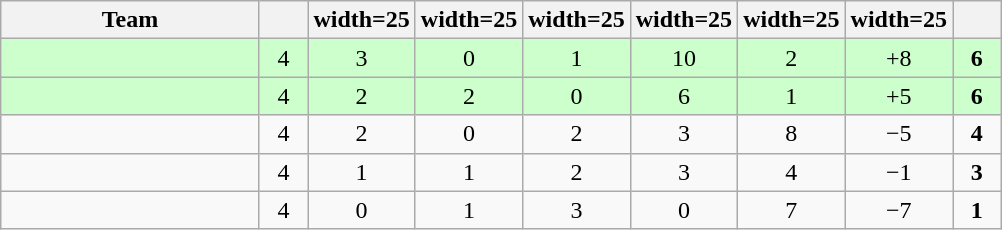<table class="wikitable" style="text-align: center;">
<tr>
<th style="width:165px;">Team</th>
<th width=25></th>
<th>width=25</th>
<th>width=25</th>
<th>width=25</th>
<th>width=25</th>
<th>width=25</th>
<th>width=25</th>
<th width=25></th>
</tr>
<tr style="background:#cfc;">
<td align="left"></td>
<td>4</td>
<td>3</td>
<td>0</td>
<td>1</td>
<td>10</td>
<td>2</td>
<td>+8</td>
<td><strong>6</strong></td>
</tr>
<tr style="background:#cfc;">
<td align="left"></td>
<td>4</td>
<td>2</td>
<td>2</td>
<td>0</td>
<td>6</td>
<td>1</td>
<td>+5</td>
<td><strong>6</strong></td>
</tr>
<tr>
<td align="left"></td>
<td>4</td>
<td>2</td>
<td>0</td>
<td>2</td>
<td>3</td>
<td>8</td>
<td>−5</td>
<td><strong>4</strong></td>
</tr>
<tr>
<td align="left"></td>
<td>4</td>
<td>1</td>
<td>1</td>
<td>2</td>
<td>3</td>
<td>4</td>
<td>−1</td>
<td><strong>3</strong></td>
</tr>
<tr>
<td align="left"></td>
<td>4</td>
<td>0</td>
<td>1</td>
<td>3</td>
<td>0</td>
<td>7</td>
<td>−7</td>
<td><strong>1</strong></td>
</tr>
</table>
